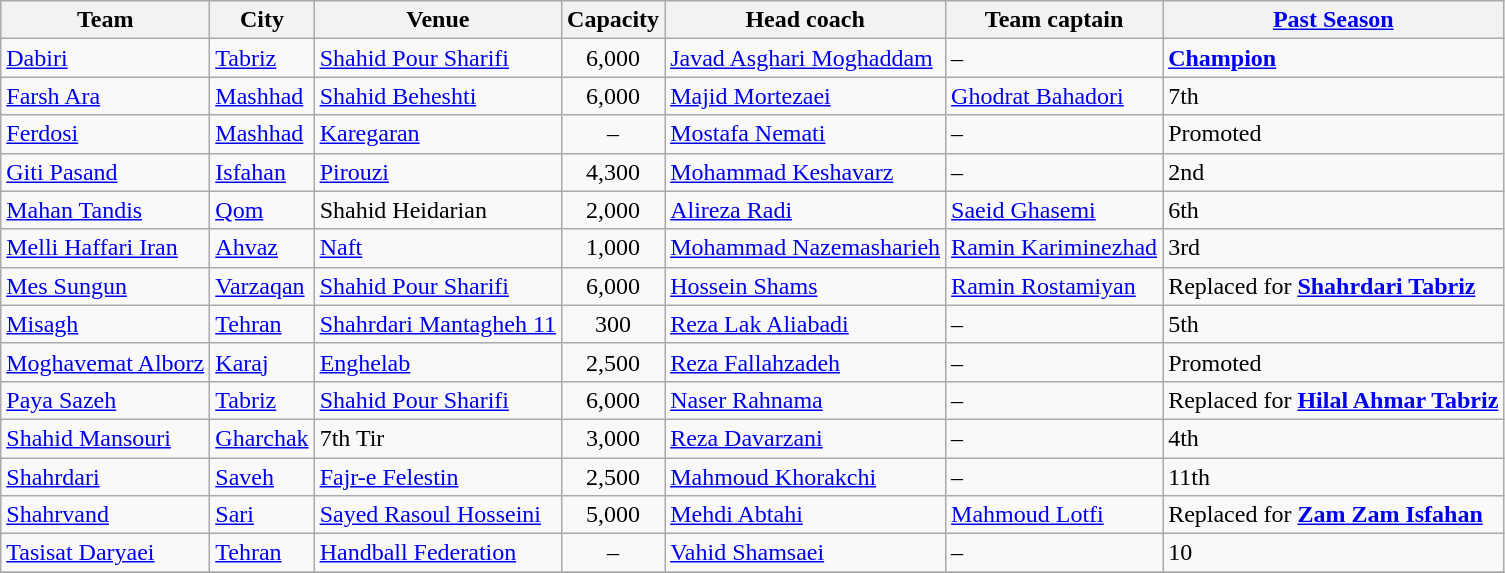<table class="wikitable sortable">
<tr>
<th>Team</th>
<th>City</th>
<th>Venue</th>
<th>Capacity</th>
<th>Head coach</th>
<th>Team captain</th>
<th><a href='#'>Past Season</a></th>
</tr>
<tr>
<td><a href='#'>Dabiri</a></td>
<td><a href='#'>Tabriz</a></td>
<td><a href='#'>Shahid Pour Sharifi</a></td>
<td align="center">6,000</td>
<td> <a href='#'>Javad Asghari Moghaddam</a></td>
<td>–</td>
<td><strong><a href='#'>Champion</a></strong></td>
</tr>
<tr>
<td><a href='#'>Farsh Ara</a></td>
<td><a href='#'>Mashhad</a></td>
<td><a href='#'>Shahid Beheshti</a></td>
<td align="center">6,000</td>
<td> <a href='#'>Majid Mortezaei</a></td>
<td> <a href='#'>Ghodrat Bahadori</a></td>
<td>7th</td>
</tr>
<tr>
<td><a href='#'>Ferdosi</a></td>
<td><a href='#'>Mashhad</a></td>
<td><a href='#'>Karegaran</a></td>
<td align="center">–</td>
<td> <a href='#'>Mostafa Nemati</a></td>
<td>–</td>
<td>Promoted</td>
</tr>
<tr>
<td><a href='#'>Giti Pasand</a></td>
<td><a href='#'>Isfahan</a></td>
<td><a href='#'>Pirouzi</a></td>
<td align="center">4,300</td>
<td> <a href='#'>Mohammad Keshavarz</a></td>
<td>–</td>
<td>2nd</td>
</tr>
<tr>
<td><a href='#'>Mahan Tandis</a></td>
<td><a href='#'>Qom</a></td>
<td>Shahid Heidarian</td>
<td align="center">2,000</td>
<td> <a href='#'>Alireza Radi</a></td>
<td> <a href='#'>Saeid Ghasemi</a></td>
<td>6th</td>
</tr>
<tr>
<td><a href='#'>Melli Haffari Iran</a></td>
<td><a href='#'>Ahvaz</a></td>
<td><a href='#'>Naft</a></td>
<td align="center">1,000</td>
<td> <a href='#'>Mohammad Nazemasharieh</a></td>
<td> <a href='#'>Ramin Kariminezhad</a></td>
<td>3rd</td>
</tr>
<tr>
<td><a href='#'>Mes Sungun</a></td>
<td><a href='#'>Varzaqan</a></td>
<td><a href='#'>Shahid Pour Sharifi</a></td>
<td align="center">6,000</td>
<td> <a href='#'>Hossein Shams</a></td>
<td> <a href='#'>Ramin Rostamiyan</a></td>
<td>Replaced for <strong><a href='#'>Shahrdari Tabriz</a></strong></td>
</tr>
<tr>
<td><a href='#'>Misagh</a></td>
<td><a href='#'>Tehran</a></td>
<td><a href='#'>Shahrdari Mantagheh 11</a></td>
<td align="center">300</td>
<td> <a href='#'>Reza Lak Aliabadi</a></td>
<td>–</td>
<td>5th</td>
</tr>
<tr>
<td><a href='#'>Moghavemat Alborz</a></td>
<td><a href='#'>Karaj</a></td>
<td><a href='#'>Enghelab</a></td>
<td align="center">2,500</td>
<td> <a href='#'>Reza Fallahzadeh</a></td>
<td>–</td>
<td>Promoted</td>
</tr>
<tr>
<td><a href='#'>Paya Sazeh</a></td>
<td><a href='#'>Tabriz</a></td>
<td><a href='#'>Shahid Pour Sharifi</a></td>
<td align="center">6,000</td>
<td> <a href='#'>Naser Rahnama</a></td>
<td>–</td>
<td>Replaced for <strong><a href='#'>Hilal Ahmar Tabriz</a></strong></td>
</tr>
<tr>
<td><a href='#'>Shahid Mansouri</a></td>
<td><a href='#'>Gharchak</a></td>
<td>7th Tir</td>
<td align="center">3,000</td>
<td> <a href='#'>Reza Davarzani</a></td>
<td>–</td>
<td>4th</td>
</tr>
<tr>
<td><a href='#'>Shahrdari</a></td>
<td><a href='#'>Saveh</a></td>
<td><a href='#'>Fajr-e Felestin</a></td>
<td align="center">2,500</td>
<td> <a href='#'>Mahmoud Khorakchi</a></td>
<td>–</td>
<td>11th</td>
</tr>
<tr>
<td><a href='#'>Shahrvand</a></td>
<td><a href='#'>Sari</a></td>
<td><a href='#'>Sayed Rasoul Hosseini</a></td>
<td align="center">5,000</td>
<td> <a href='#'>Mehdi Abtahi</a></td>
<td> <a href='#'>Mahmoud Lotfi</a></td>
<td>Replaced for <strong><a href='#'>Zam Zam Isfahan</a></strong></td>
</tr>
<tr>
<td><a href='#'>Tasisat Daryaei</a></td>
<td><a href='#'>Tehran</a></td>
<td><a href='#'>Handball Federation</a></td>
<td align="center">–</td>
<td> <a href='#'>Vahid Shamsaei</a></td>
<td>–</td>
<td>10</td>
</tr>
<tr>
</tr>
</table>
